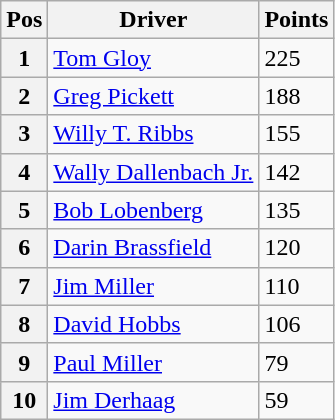<table class=wikitable>
<tr>
<th>Pos</th>
<th>Driver</th>
<th>Points</th>
</tr>
<tr>
<th>1</th>
<td> <a href='#'>Tom Gloy</a></td>
<td>225</td>
</tr>
<tr>
<th>2</th>
<td> <a href='#'>Greg Pickett</a></td>
<td>188</td>
</tr>
<tr>
<th>3</th>
<td> <a href='#'>Willy T. Ribbs</a></td>
<td>155</td>
</tr>
<tr>
<th>4</th>
<td> <a href='#'>Wally Dallenbach Jr.</a></td>
<td>142</td>
</tr>
<tr>
<th>5</th>
<td> <a href='#'>Bob Lobenberg</a></td>
<td>135</td>
</tr>
<tr>
<th>6</th>
<td> <a href='#'>Darin Brassfield</a></td>
<td>120</td>
</tr>
<tr>
<th>7</th>
<td> <a href='#'>Jim Miller</a></td>
<td>110</td>
</tr>
<tr>
<th>8</th>
<td> <a href='#'>David Hobbs</a></td>
<td>106</td>
</tr>
<tr>
<th>9</th>
<td> <a href='#'>Paul Miller</a></td>
<td>79</td>
</tr>
<tr>
<th>10</th>
<td> <a href='#'>Jim Derhaag</a></td>
<td>59</td>
</tr>
</table>
